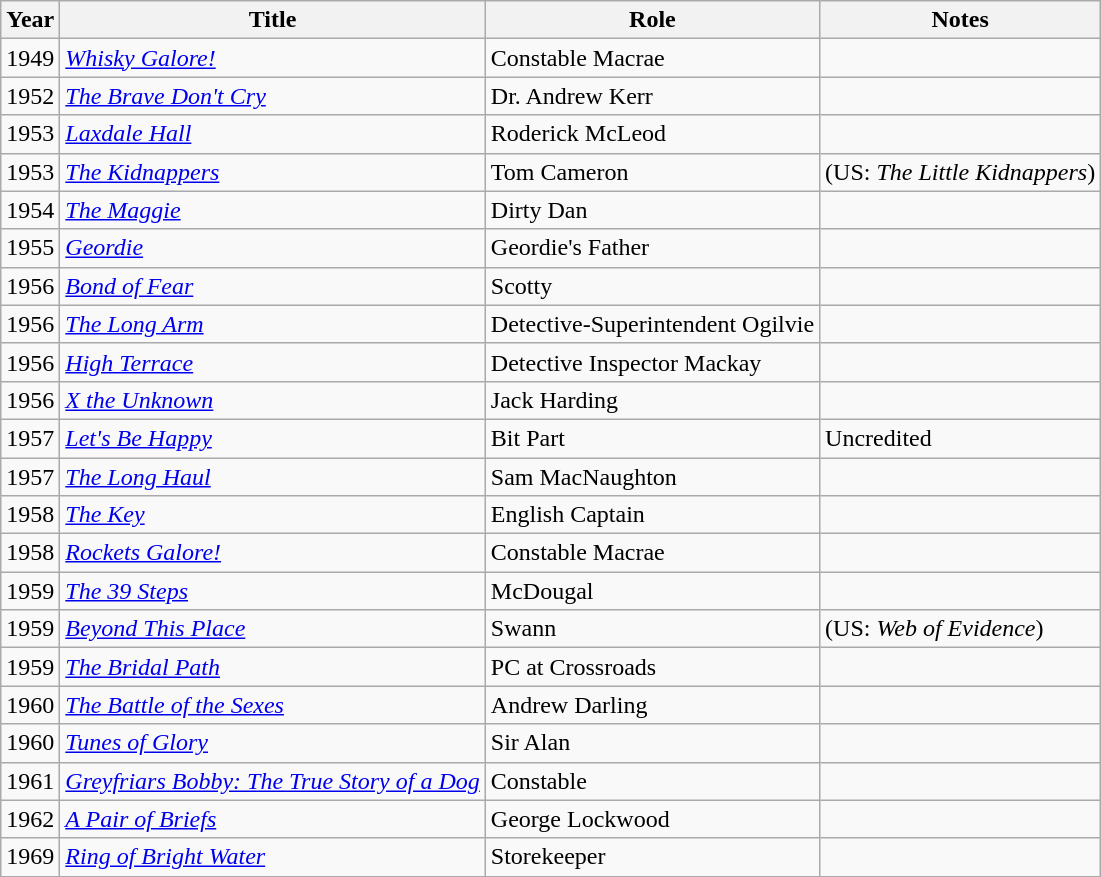<table class="wikitable">
<tr>
<th>Year</th>
<th>Title</th>
<th>Role</th>
<th>Notes</th>
</tr>
<tr>
<td>1949</td>
<td><em><a href='#'>Whisky Galore!</a></em></td>
<td>Constable Macrae</td>
<td></td>
</tr>
<tr>
<td>1952</td>
<td><em><a href='#'>The Brave Don't Cry</a></em></td>
<td>Dr. Andrew Kerr</td>
<td></td>
</tr>
<tr>
<td>1953</td>
<td><em><a href='#'>Laxdale Hall</a></em></td>
<td>Roderick McLeod</td>
<td></td>
</tr>
<tr>
<td>1953</td>
<td><em><a href='#'>The Kidnappers</a></em></td>
<td>Tom Cameron</td>
<td>(US: <em>The Little Kidnappers</em>)</td>
</tr>
<tr>
<td>1954</td>
<td><em><a href='#'>The Maggie</a></em></td>
<td>Dirty Dan</td>
<td></td>
</tr>
<tr>
<td>1955</td>
<td><em><a href='#'>Geordie</a></em></td>
<td>Geordie's Father</td>
<td></td>
</tr>
<tr>
<td>1956</td>
<td><em><a href='#'>Bond of Fear</a></em></td>
<td>Scotty</td>
<td></td>
</tr>
<tr>
<td>1956</td>
<td><em><a href='#'>The Long Arm</a></em></td>
<td>Detective-Superintendent Ogilvie</td>
<td></td>
</tr>
<tr>
<td>1956</td>
<td><em><a href='#'>High Terrace</a></em></td>
<td>Detective Inspector Mackay</td>
<td></td>
</tr>
<tr>
<td>1956</td>
<td><em><a href='#'>X the Unknown</a></em></td>
<td>Jack Harding</td>
<td></td>
</tr>
<tr>
<td>1957</td>
<td><em><a href='#'>Let's Be Happy</a></em></td>
<td>Bit Part</td>
<td>Uncredited</td>
</tr>
<tr>
<td>1957</td>
<td><em><a href='#'>The Long Haul</a></em></td>
<td>Sam MacNaughton</td>
<td></td>
</tr>
<tr>
<td>1958</td>
<td><em><a href='#'>The Key</a></em></td>
<td>English Captain</td>
<td></td>
</tr>
<tr>
<td>1958</td>
<td><em><a href='#'>Rockets Galore!</a></em></td>
<td>Constable Macrae</td>
<td></td>
</tr>
<tr>
<td>1959</td>
<td><em><a href='#'>The 39 Steps</a></em></td>
<td>McDougal</td>
<td></td>
</tr>
<tr>
<td>1959</td>
<td><em><a href='#'>Beyond This Place</a></em></td>
<td>Swann</td>
<td>(US: <em>Web of Evidence</em>)</td>
</tr>
<tr>
<td>1959</td>
<td><em><a href='#'>The Bridal Path</a></em></td>
<td>PC at Crossroads</td>
<td></td>
</tr>
<tr>
<td>1960</td>
<td><em><a href='#'>The Battle of the Sexes</a></em></td>
<td>Andrew Darling</td>
<td></td>
</tr>
<tr>
<td>1960</td>
<td><em><a href='#'>Tunes of Glory</a></em></td>
<td>Sir Alan</td>
<td></td>
</tr>
<tr>
<td>1961</td>
<td><em><a href='#'>Greyfriars Bobby: The True Story of a Dog</a></em></td>
<td>Constable</td>
<td></td>
</tr>
<tr>
<td>1962</td>
<td><em><a href='#'>A Pair of Briefs</a></em></td>
<td>George Lockwood</td>
<td></td>
</tr>
<tr>
<td>1969</td>
<td><em><a href='#'>Ring of Bright Water</a></em></td>
<td>Storekeeper</td>
<td></td>
</tr>
</table>
